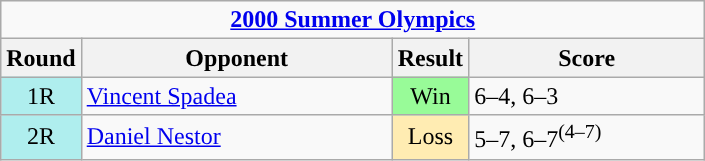<table class=wikitable>
<tr>
<td colspan=4 style="text-align:center;"><strong><a href='#'>2000 Summer Olympics</a></strong></td>
</tr>
<tr>
<th>Round</th>
<th width=200>Opponent</th>
<th>Result</th>
<th width=150>Score</th>
</tr>
<tr>
<td bgcolor=#afeeee style="text-align:center;">1R</td>
<td> <a href='#'>Vincent Spadea</a></td>
<td bgcolor=98FB98 style="text-align:center;">Win</td>
<td>6–4, 6–3</td>
</tr>
<tr>
<td bgcolor=#afeeee style="text-align:center;">2R</td>
<td> <a href='#'>Daniel Nestor</a></td>
<td bgcolor=#FFECB2 style="text-align:center;">Loss</td>
<td>5–7, 6–7<sup>(4–7)</sup></td>
</tr>
</table>
